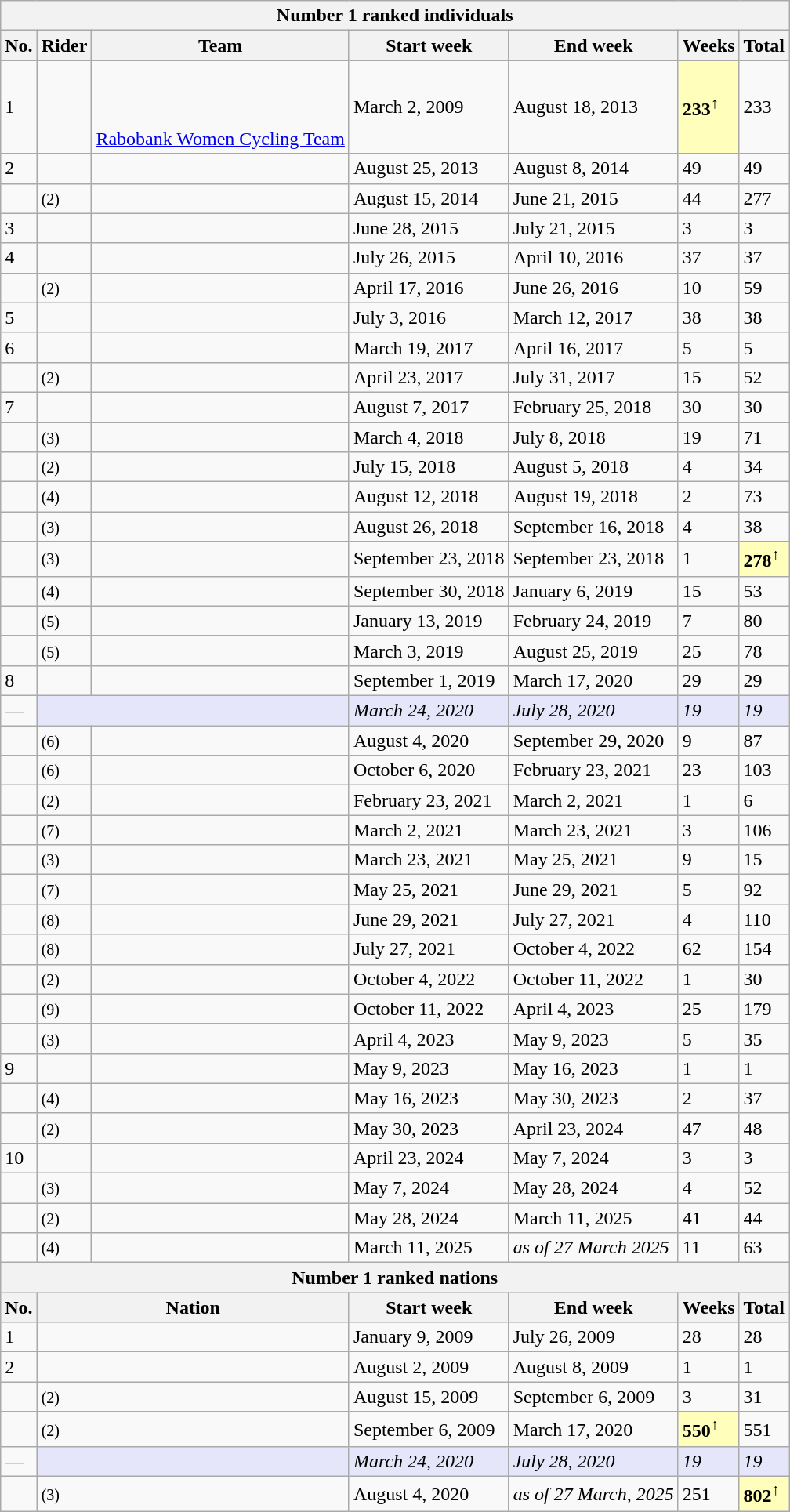<table class="sortable wikitable">
<tr>
<th scope="col" colspan=7>Number 1 ranked individuals</th>
</tr>
<tr>
<th>No.</th>
<th>Rider</th>
<th>Team</th>
<th>Start week</th>
<th>End week</th>
<th>Weeks</th>
<th>Total</th>
</tr>
<tr>
<td>1</td>
<td></td>
<td><br><br><br><a href='#'>Rabobank Women Cycling Team</a></td>
<td>March 2, 2009</td>
<td>August 18, 2013</td>
<td style="background:#ffffbb"><strong>233</strong><sup>↑</sup></td>
<td>233</td>
</tr>
<tr>
<td>2</td>
<td></td>
<td></td>
<td>August 25, 2013</td>
<td>August 8, 2014</td>
<td>49</td>
<td>49</td>
</tr>
<tr>
<td></td>
<td> <small>(2)</small></td>
<td></td>
<td>August 15, 2014</td>
<td>June 21, 2015</td>
<td>44</td>
<td>277</td>
</tr>
<tr>
<td>3</td>
<td></td>
<td></td>
<td>June 28, 2015</td>
<td>July 21, 2015</td>
<td>3</td>
<td>3</td>
</tr>
<tr>
<td>4</td>
<td></td>
<td></td>
<td>July 26, 2015</td>
<td>April 10, 2016</td>
<td>37</td>
<td>37</td>
</tr>
<tr>
<td></td>
<td> <small>(2)</small></td>
<td></td>
<td>April 17, 2016</td>
<td>June 26, 2016</td>
<td>10</td>
<td>59</td>
</tr>
<tr>
<td>5</td>
<td></td>
<td></td>
<td>July 3, 2016</td>
<td>March 12, 2017</td>
<td>38</td>
<td>38</td>
</tr>
<tr>
<td>6</td>
<td></td>
<td></td>
<td>March 19, 2017</td>
<td>April 16, 2017</td>
<td>5</td>
<td>5</td>
</tr>
<tr>
<td></td>
<td> <small>(2)</small></td>
<td></td>
<td>April 23, 2017</td>
<td>July 31, 2017</td>
<td>15</td>
<td>52</td>
</tr>
<tr>
<td>7</td>
<td></td>
<td><br></td>
<td>August 7, 2017</td>
<td>February 25, 2018</td>
<td>30</td>
<td>30</td>
</tr>
<tr>
<td></td>
<td> <small>(3)</small></td>
<td></td>
<td>March 4, 2018</td>
<td>July 8, 2018</td>
<td>19</td>
<td>71</td>
</tr>
<tr>
<td></td>
<td> <small>(2)</small></td>
<td></td>
<td>July 15, 2018</td>
<td>August 5, 2018</td>
<td>4</td>
<td>34</td>
</tr>
<tr>
<td></td>
<td> <small>(4)</small></td>
<td></td>
<td>August 12, 2018</td>
<td>August 19, 2018</td>
<td>2</td>
<td>73</td>
</tr>
<tr>
<td></td>
<td> <small>(3)</small></td>
<td></td>
<td>August 26, 2018</td>
<td>September 16, 2018</td>
<td>4</td>
<td>38</td>
</tr>
<tr>
<td></td>
<td> <small>(3)</small></td>
<td></td>
<td>September 23, 2018</td>
<td>September 23, 2018</td>
<td>1</td>
<td style="background:#ffffbb"><strong>278</strong><sup>↑</sup></td>
</tr>
<tr>
<td></td>
<td> <small>(4)</small></td>
<td></td>
<td>September 30, 2018</td>
<td>January 6, 2019</td>
<td>15</td>
<td>53</td>
</tr>
<tr>
<td></td>
<td> <small>(5)</small></td>
<td></td>
<td>January 13, 2019</td>
<td>February 24, 2019</td>
<td>7</td>
<td>80</td>
</tr>
<tr>
<td></td>
<td> <small>(5)</small></td>
<td></td>
<td>March 3, 2019</td>
<td>August 25, 2019</td>
<td>25</td>
<td>78</td>
</tr>
<tr>
<td>8</td>
<td></td>
<td></td>
<td>September 1, 2019</td>
<td>March 17, 2020</td>
<td>29</td>
<td>29</td>
</tr>
<tr>
<td>—</td>
<td style="background-color: #e6e6fa" colspan=2><strong><em></em></strong></td>
<td style="background-color: #e6e6fa"><em>March 24, 2020</em></td>
<td style="background-color: #e6e6fa"><em>July 28, 2020</em></td>
<td style="background-color: #e6e6fa"><em>19</em></td>
<td style="background-color: #e6e6fa"><em>19</em></td>
</tr>
<tr>
<td></td>
<td> <small>(6)</small></td>
<td></td>
<td>August 4, 2020</td>
<td>September 29, 2020</td>
<td>9</td>
<td>87</td>
</tr>
<tr>
<td></td>
<td> <small>(6)</small></td>
<td></td>
<td>October 6, 2020</td>
<td>February 23, 2021</td>
<td>23</td>
<td>103</td>
</tr>
<tr>
<td></td>
<td> <small>(2)</small></td>
<td></td>
<td>February 23, 2021</td>
<td>March 2, 2021</td>
<td>1</td>
<td>6</td>
</tr>
<tr>
<td></td>
<td> <small>(7)</small></td>
<td></td>
<td>March 2, 2021</td>
<td>March 23, 2021</td>
<td>3</td>
<td>106</td>
</tr>
<tr>
<td></td>
<td> <small>(3)</small></td>
<td></td>
<td>March 23, 2021</td>
<td>May 25, 2021</td>
<td>9</td>
<td>15</td>
</tr>
<tr>
<td></td>
<td> <small>(7)</small></td>
<td></td>
<td>May 25, 2021</td>
<td>June 29, 2021</td>
<td>5</td>
<td>92</td>
</tr>
<tr>
<td></td>
<td> <small>(8)</small></td>
<td></td>
<td>June 29, 2021</td>
<td>July 27, 2021</td>
<td>4</td>
<td>110</td>
</tr>
<tr>
<td></td>
<td> <small>(8)</small></td>
<td></td>
<td>July 27, 2021</td>
<td>October 4, 2022</td>
<td>62</td>
<td>154</td>
</tr>
<tr>
<td></td>
<td> <small>(2)</small></td>
<td></td>
<td>October 4, 2022</td>
<td>October 11, 2022</td>
<td>1</td>
<td>30</td>
</tr>
<tr>
<td></td>
<td> <small>(9)</small></td>
<td></td>
<td>October 11, 2022</td>
<td>April 4, 2023</td>
<td>25</td>
<td>179</td>
</tr>
<tr>
<td></td>
<td> <small>(3)</small></td>
<td></td>
<td>April 4, 2023</td>
<td>May 9, 2023</td>
<td>5</td>
<td>35</td>
</tr>
<tr>
<td>9</td>
<td></td>
<td></td>
<td>May 9, 2023</td>
<td>May 16, 2023</td>
<td>1</td>
<td>1</td>
</tr>
<tr>
<td></td>
<td> <small>(4)</small></td>
<td></td>
<td>May 16, 2023</td>
<td>May 30, 2023</td>
<td>2</td>
<td>37</td>
</tr>
<tr>
<td></td>
<td> <small>(2)</small></td>
<td></td>
<td>May 30, 2023</td>
<td>April 23, 2024</td>
<td>47</td>
<td>48</td>
</tr>
<tr>
<td>10</td>
<td></td>
<td></td>
<td>April 23, 2024</td>
<td>May 7, 2024</td>
<td>3</td>
<td>3</td>
</tr>
<tr>
<td></td>
<td> <small>(3)</small></td>
<td></td>
<td>May 7, 2024</td>
<td>May 28, 2024</td>
<td>4</td>
<td>52</td>
</tr>
<tr>
<td></td>
<td> <small>(2)</small></td>
<td></td>
<td>May 28, 2024</td>
<td>March 11, 2025</td>
<td>41</td>
<td>44</td>
</tr>
<tr>
<td></td>
<td> <small>(4)</small></td>
<td></td>
<td>March 11, 2025</td>
<td><em>as of 27 March 2025</em></td>
<td>11</td>
<td>63</td>
</tr>
<tr>
<th scope="col" colspan=7>Number 1 ranked nations</th>
</tr>
<tr>
<th>No.</th>
<th colspan=2>Nation</th>
<th>Start week</th>
<th>End week</th>
<th>Weeks</th>
<th>Total</th>
</tr>
<tr>
<td>1</td>
<td colspan=2></td>
<td>January 9, 2009</td>
<td>July 26, 2009</td>
<td>28</td>
<td>28</td>
</tr>
<tr>
<td>2</td>
<td colspan=2></td>
<td>August 2, 2009</td>
<td>August 8, 2009</td>
<td>1</td>
<td>1</td>
</tr>
<tr>
<td></td>
<td colspan=2> <small>(2)</small></td>
<td>August 15, 2009</td>
<td>September 6, 2009</td>
<td>3</td>
<td>31</td>
</tr>
<tr>
<td></td>
<td colspan=2> <small>(2)</small></td>
<td>September 6, 2009</td>
<td>March 17, 2020</td>
<td style="background:#ffffbb"><strong>550</strong><sup>↑</sup></td>
<td>551</td>
</tr>
<tr>
<td>—</td>
<td style="background-color: #e6e6fa" colspan=2><strong><em></em></strong></td>
<td style="background-color: #e6e6fa"><em>March 24, 2020</em></td>
<td style="background-color: #e6e6fa"><em>July 28, 2020</em></td>
<td style="background-color: #e6e6fa"><em>19</em></td>
<td style="background-color: #e6e6fa"><em>19</em></td>
</tr>
<tr>
<td></td>
<td colspan=2> <small>(3)</small></td>
<td>August 4, 2020</td>
<td><em>as of 27 March, 2025</em></td>
<td>251</td>
<td style="background:#ffffbb"><strong>802</strong><sup>↑</sup></td>
</tr>
</table>
